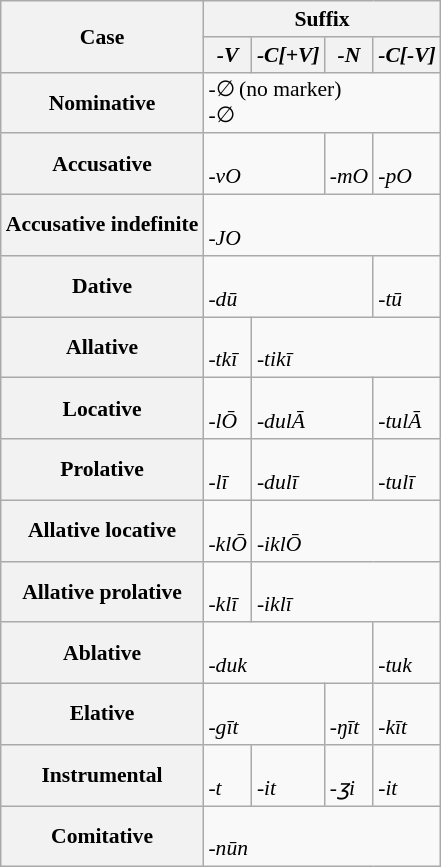<table class="wikitable" style="font-size:90%">
<tr>
<th rowspan="2">Case</th>
<th colspan="4">Suffix</th>
</tr>
<tr>
<th><em>-V</em></th>
<th><em>-C[+V]</em></th>
<th><em>-N</em></th>
<th><em>-C[-V]</em></th>
</tr>
<tr>
<th>Nominative</th>
<td colspan="4">-∅ (no marker)<br>-∅</td>
</tr>
<tr>
<th>Accusative</th>
<td colspan="2"><br><em>-vO</em></td>
<td><br><em>-mO</em></td>
<td><br><em>-pO</em></td>
</tr>
<tr>
<th>Accusative indefinite</th>
<td colspan="4"><br><em>-JO</em></td>
</tr>
<tr>
<th>Dative</th>
<td colspan="3"><br><em>-dū</em></td>
<td><br><em>-tū</em></td>
</tr>
<tr>
<th>Allative</th>
<td><br><em>-tkī</em></td>
<td colspan="3"><br><em>-tikī</em></td>
</tr>
<tr>
<th>Locative</th>
<td><br><em>-lŌ</em></td>
<td colspan="2"><br><em>-dulĀ</em></td>
<td><br><em>-tulĀ</em></td>
</tr>
<tr>
<th>Prolative</th>
<td><br><em>-lī</em></td>
<td colspan="2"><br><em>-dulī</em></td>
<td><br><em>-tulī</em></td>
</tr>
<tr>
<th>Allative locative</th>
<td><br><em>-klŌ</em></td>
<td colspan="3"><br><em>-iklŌ</em></td>
</tr>
<tr>
<th>Allative prolative</th>
<td><br><em>-klī</em></td>
<td colspan="3"><br><em>-iklī</em></td>
</tr>
<tr>
<th>Ablative</th>
<td colspan="3"><br><em>-duk</em></td>
<td><br><em>-tuk</em></td>
</tr>
<tr>
<th>Elative</th>
<td colspan="2"><br><em>-gīt</em></td>
<td><br><em>-ŋīt</em></td>
<td><br><em>-kīt</em></td>
</tr>
<tr>
<th>Instrumental</th>
<td><br><em>-t</em></td>
<td><br><em>-it</em></td>
<td><br><em>-ʒi</em></td>
<td><br><em>-it</em></td>
</tr>
<tr>
<th>Comitative</th>
<td colspan="4"><br><em>-nūn</em></td>
</tr>
</table>
